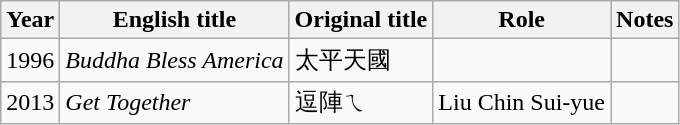<table class="wikitable sortable">
<tr>
<th>Year</th>
<th>English title</th>
<th>Original title</th>
<th>Role</th>
<th class="unsortable">Notes</th>
</tr>
<tr>
<td>1996</td>
<td><em>Buddha Bless America</em></td>
<td>太平天國</td>
<td></td>
<td></td>
</tr>
<tr>
<td>2013</td>
<td><em>Get Together</em></td>
<td>逗陣ㄟ</td>
<td>Liu Chin Sui-yue</td>
<td></td>
</tr>
</table>
